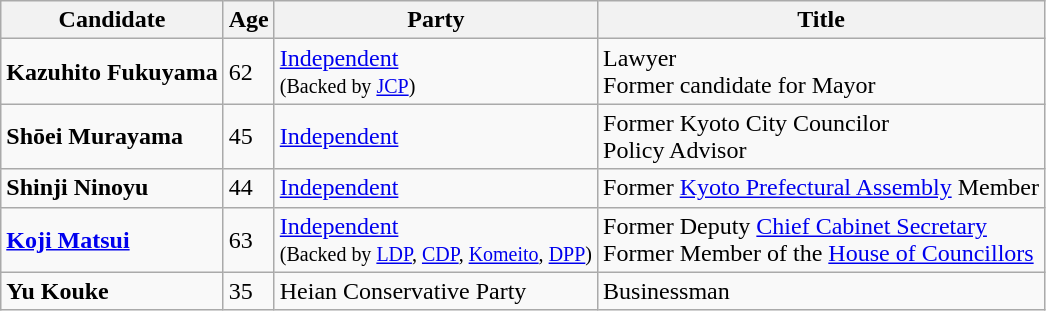<table class="wikitable">
<tr>
<th>Candidate</th>
<th>Age</th>
<th>Party</th>
<th>Title</th>
</tr>
<tr>
<td><strong>Kazuhito Fukuyama</strong></td>
<td>62</td>
<td><a href='#'>Independent</a><br><small>(Backed by <a href='#'>JCP</a>)</small></td>
<td>Lawyer<br>Former candidate for Mayor</td>
</tr>
<tr>
<td><strong>Shōei Murayama</strong></td>
<td>45</td>
<td><a href='#'>Independent</a></td>
<td>Former Kyoto City Councilor<br> Policy Advisor</td>
</tr>
<tr>
<td><strong>Shinji Ninoyu</strong></td>
<td>44</td>
<td><a href='#'>Independent</a></td>
<td>Former <a href='#'>Kyoto Prefectural Assembly</a> Member</td>
</tr>
<tr>
<td><strong><a href='#'>Koji Matsui</a></strong></td>
<td>63</td>
<td><a href='#'>Independent</a><br><small>(Backed by <a href='#'>LDP</a>, <a href='#'>CDP</a>, <a href='#'>Komeito</a>, <a href='#'>DPP</a>)</small></td>
<td>Former Deputy <a href='#'>Chief Cabinet Secretary</a><br>Former Member of the <a href='#'>House of Councillors</a></td>
</tr>
<tr>
<td><strong>Yu Kouke</strong></td>
<td>35</td>
<td>Heian Conservative Party</td>
<td>Businessman</td>
</tr>
</table>
